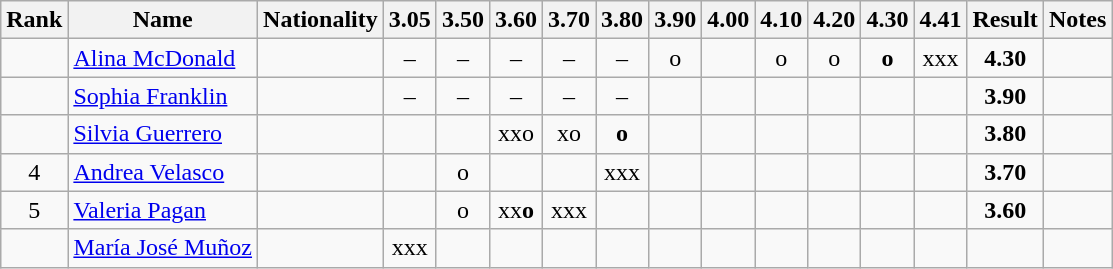<table class="wikitable sortable" style="text-align:center">
<tr>
<th>Rank</th>
<th>Name</th>
<th>Nationality</th>
<th>3.05</th>
<th>3.50</th>
<th>3.60</th>
<th>3.70</th>
<th>3.80</th>
<th>3.90</th>
<th>4.00</th>
<th>4.10</th>
<th>4.20</th>
<th>4.30</th>
<th>4.41</th>
<th>Result</th>
<th>Notes</th>
</tr>
<tr>
<td></td>
<td align=left><a href='#'>Alina McDonald</a></td>
<td align=left></td>
<td>–</td>
<td>–</td>
<td>–</td>
<td>–</td>
<td>–</td>
<td>o</td>
<td></td>
<td>o</td>
<td>o</td>
<td><strong>o</strong></td>
<td>xxx</td>
<td><strong>4.30</strong></td>
<td></td>
</tr>
<tr>
<td></td>
<td align=left><a href='#'>Sophia Franklin</a></td>
<td align=left></td>
<td>–</td>
<td>–</td>
<td>–</td>
<td>–</td>
<td>–</td>
<td></td>
<td></td>
<td></td>
<td></td>
<td></td>
<td></td>
<td><strong>3.90</strong></td>
<td></td>
</tr>
<tr>
<td></td>
<td align=left><a href='#'>Silvia Guerrero</a></td>
<td align=left></td>
<td></td>
<td></td>
<td>xxo</td>
<td>xo</td>
<td><strong>o</strong></td>
<td></td>
<td></td>
<td></td>
<td></td>
<td></td>
<td></td>
<td><strong>3.80</strong></td>
<td></td>
</tr>
<tr>
<td>4</td>
<td align=left><a href='#'>Andrea Velasco</a></td>
<td align=left></td>
<td></td>
<td>o</td>
<td></td>
<td></td>
<td>xxx</td>
<td></td>
<td></td>
<td></td>
<td></td>
<td></td>
<td></td>
<td><strong>3.70</strong></td>
<td></td>
</tr>
<tr>
<td>5</td>
<td align=left><a href='#'>Valeria Pagan</a></td>
<td align=left></td>
<td></td>
<td>o</td>
<td>xx<strong>o</strong></td>
<td>xxx</td>
<td></td>
<td></td>
<td></td>
<td></td>
<td></td>
<td></td>
<td></td>
<td><strong>3.60</strong></td>
<td></td>
</tr>
<tr>
<td></td>
<td align=left><a href='#'>María José Muñoz</a></td>
<td align=left></td>
<td>xxx</td>
<td></td>
<td></td>
<td></td>
<td></td>
<td></td>
<td></td>
<td></td>
<td></td>
<td></td>
<td></td>
<td><strong></strong></td>
<td></td>
</tr>
</table>
